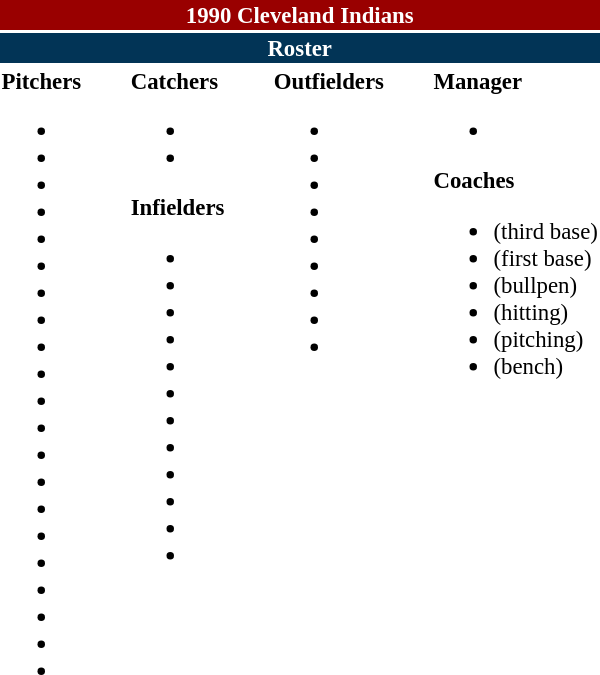<table class="toccolours" style="font-size: 95%;">
<tr>
<th colspan="10" style="background-color: #990000; color: #FFFFFF; text-align: center;">1990 Cleveland Indians</th>
</tr>
<tr>
<td colspan="10" style="background-color: #023456; color: #FFFFFF; text-align: center;"><strong>Roster</strong></td>
</tr>
<tr>
<td valign="top"><strong>Pitchers</strong><br><ul><li></li><li></li><li></li><li></li><li></li><li></li><li></li><li></li><li></li><li></li><li></li><li></li><li></li><li></li><li></li><li></li><li></li><li></li><li></li><li></li><li></li></ul></td>
<td width="25px"></td>
<td valign="top"><strong>Catchers</strong><br><ul><li></li><li></li></ul><strong>Infielders</strong><ul><li></li><li></li><li></li><li></li><li></li><li></li><li></li><li></li><li></li><li></li><li></li><li></li></ul></td>
<td width="25px"></td>
<td valign="top"><strong>Outfielders</strong><br><ul><li></li><li></li><li></li><li></li><li></li><li></li><li></li><li></li><li></li></ul></td>
<td width="25px"></td>
<td valign="top"><strong>Manager</strong><br><ul><li></li></ul><strong>Coaches</strong><ul><li> (third base)</li><li> (first base)</li><li> (bullpen)</li><li> (hitting)</li><li> (pitching)</li><li> (bench)</li></ul></td>
</tr>
<tr>
</tr>
</table>
